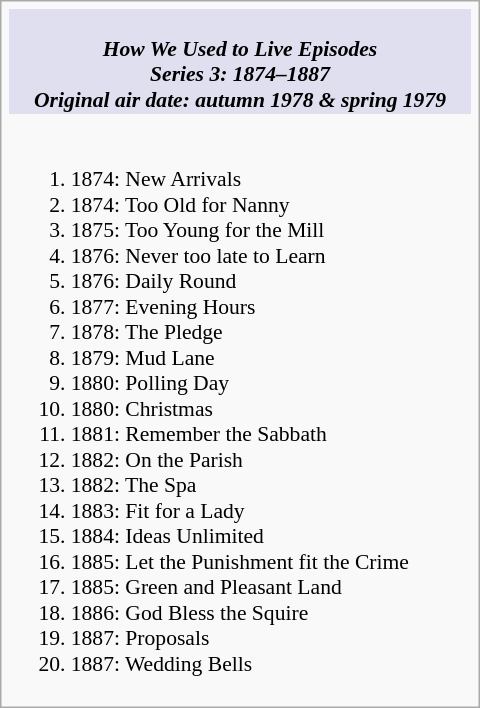<table class="infobox" style="width: 20em;">
<tr>
<td style="text-align: center; background: #dfdfef; font-size: 90%;"><br><strong><em>How We Used to Live<em> Episodes<strong><br>Series 3: 1874–1887 <br>Original air date: autumn 1978 & spring 1979</td>
</tr>
<tr>
<td style="font-size: 90%;" align="left"><br><ol><li>1874: New Arrivals</li><li>1874: Too Old for Nanny</li><li>1875: Too Young for the Mill</li><li>1876: Never too late to Learn</li><li>1876: Daily Round</li><li>1877: Evening Hours</li><li>1878: The Pledge</li><li>1879: Mud Lane</li><li>1880: Polling Day</li><li>1880: Christmas</li><li>1881: Remember the Sabbath</li><li>1882: On the Parish</li><li>1882: The Spa</li><li>1883: Fit for a Lady</li><li>1884: Ideas Unlimited</li><li>1885: Let the Punishment fit the Crime</li><li>1885: Green and Pleasant Land</li><li>1886: God Bless the Squire</li><li>1887: Proposals</li><li>1887: Wedding Bells</li></ol></td>
</tr>
</table>
